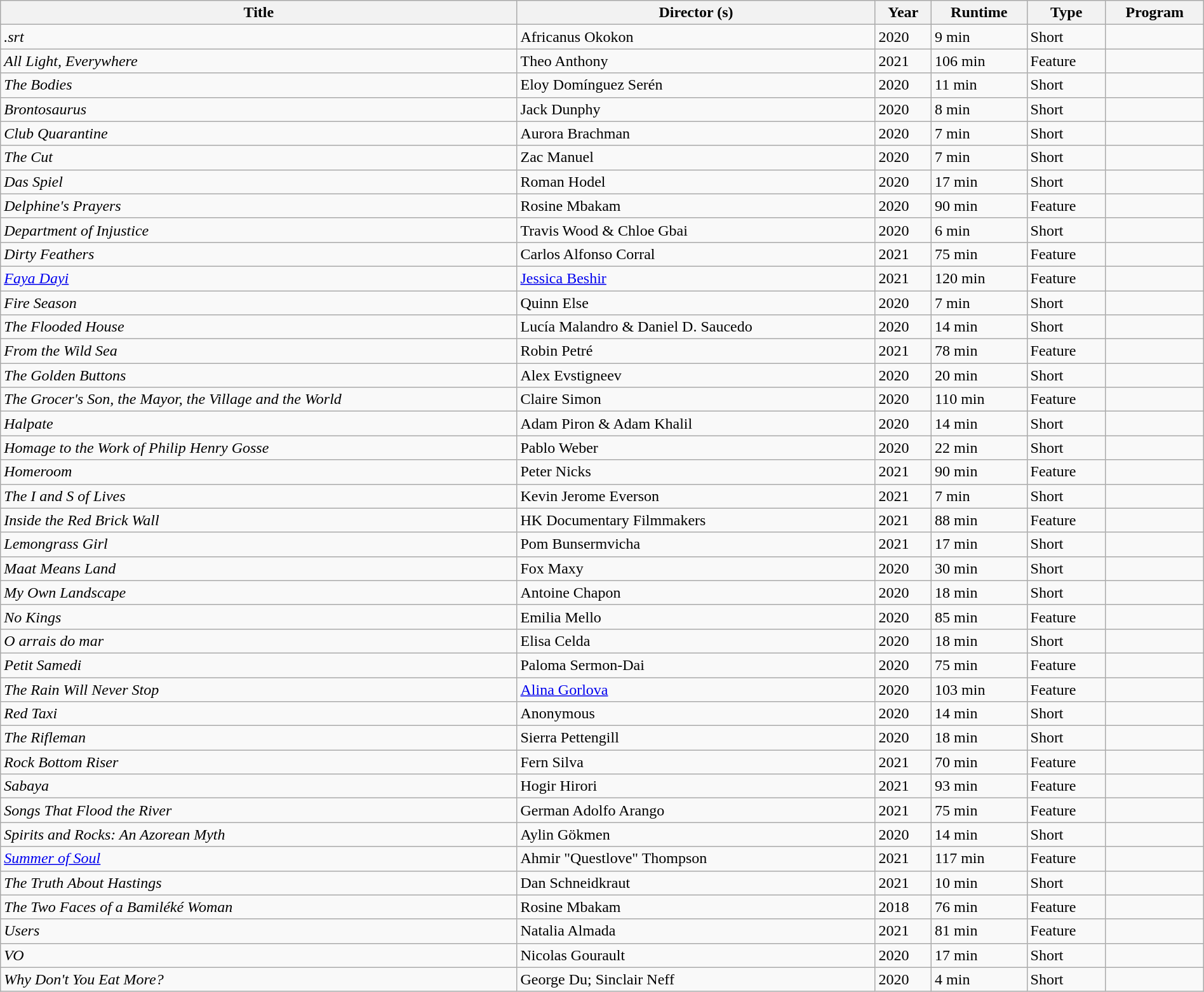<table class="wikitable sortable" width=100%>
<tr>
<th>Title</th>
<th>Director (s)</th>
<th>Year</th>
<th>Runtime</th>
<th>Type</th>
<th>Program</th>
</tr>
<tr>
<td><em>.srt</em></td>
<td>Africanus Okokon</td>
<td>2020</td>
<td>9 min</td>
<td>Short</td>
<td></td>
</tr>
<tr>
<td><em>All Light, Everywhere</em></td>
<td>Theo Anthony</td>
<td>2021</td>
<td>106 min</td>
<td>Feature</td>
<td></td>
</tr>
<tr>
<td><em>The Bodies</em></td>
<td>Eloy Domínguez Serén</td>
<td>2020</td>
<td>11 min</td>
<td>Short</td>
<td></td>
</tr>
<tr>
<td><em>Brontosaurus</em></td>
<td>Jack Dunphy</td>
<td>2020</td>
<td>8 min</td>
<td>Short</td>
<td></td>
</tr>
<tr>
<td><em>Club Quarantine</em></td>
<td>Aurora Brachman</td>
<td>2020</td>
<td>7 min</td>
<td>Short</td>
<td></td>
</tr>
<tr>
<td><em>The Cut</em></td>
<td>Zac Manuel</td>
<td>2020</td>
<td>7 min</td>
<td>Short</td>
<td></td>
</tr>
<tr>
<td><em>Das Spiel</em></td>
<td>Roman Hodel</td>
<td>2020</td>
<td>17 min</td>
<td>Short</td>
<td></td>
</tr>
<tr>
<td><em>Delphine's Prayers</em></td>
<td>Rosine Mbakam</td>
<td>2020</td>
<td>90 min</td>
<td>Feature</td>
<td></td>
</tr>
<tr>
<td><em>Department of Injustice</em></td>
<td>Travis Wood & Chloe Gbai</td>
<td>2020</td>
<td>6 min</td>
<td>Short</td>
<td></td>
</tr>
<tr>
<td><em>Dirty Feathers</em></td>
<td>Carlos Alfonso Corral</td>
<td>2021</td>
<td>75 min</td>
<td>Feature</td>
<td></td>
</tr>
<tr>
<td><em><a href='#'>Faya Dayi</a></em></td>
<td><a href='#'>Jessica Beshir</a></td>
<td>2021</td>
<td>120 min</td>
<td>Feature</td>
<td></td>
</tr>
<tr>
<td><em>Fire Season</em></td>
<td>Quinn Else</td>
<td>2020</td>
<td>7 min</td>
<td>Short</td>
<td></td>
</tr>
<tr>
<td><em>The Flooded House</em></td>
<td>Lucía Malandro & Daniel D. Saucedo</td>
<td>2020</td>
<td>14 min</td>
<td>Short</td>
<td></td>
</tr>
<tr>
<td><em>From the Wild Sea</em></td>
<td>Robin Petré</td>
<td>2021</td>
<td>78 min</td>
<td>Feature</td>
<td></td>
</tr>
<tr>
<td><em>The Golden Buttons</em></td>
<td>Alex Evstigneev</td>
<td>2020</td>
<td>20 min</td>
<td>Short</td>
<td></td>
</tr>
<tr>
<td><em>The Grocer's Son, the Mayor, the Village and the World</em></td>
<td>Claire Simon</td>
<td>2020</td>
<td>110 min</td>
<td>Feature</td>
<td></td>
</tr>
<tr>
<td><em>Halpate</em></td>
<td>Adam Piron & Adam Khalil</td>
<td>2020</td>
<td>14 min</td>
<td>Short</td>
<td></td>
</tr>
<tr>
<td><em>Homage to the Work of Philip Henry Gosse</em></td>
<td>Pablo Weber</td>
<td>2020</td>
<td>22 min</td>
<td>Short</td>
<td></td>
</tr>
<tr>
<td><em>Homeroom</em></td>
<td>Peter Nicks</td>
<td>2021</td>
<td>90 min</td>
<td>Feature</td>
<td></td>
</tr>
<tr>
<td><em>The I and S of Lives</em></td>
<td>Kevin Jerome Everson</td>
<td>2021</td>
<td>7 min</td>
<td>Short</td>
<td></td>
</tr>
<tr>
<td><em>Inside the Red Brick Wall</em></td>
<td>HK Documentary Filmmakers</td>
<td>2021</td>
<td>88 min</td>
<td>Feature</td>
<td></td>
</tr>
<tr>
<td><em>Lemongrass Girl</em></td>
<td>Pom Bunsermvicha</td>
<td>2021</td>
<td>17 min</td>
<td>Short</td>
<td></td>
</tr>
<tr>
<td><em>Maat Means Land</em></td>
<td>Fox Maxy</td>
<td>2020</td>
<td>30 min</td>
<td>Short</td>
<td></td>
</tr>
<tr>
<td><em>My Own Landscape</em></td>
<td>Antoine Chapon</td>
<td>2020</td>
<td>18 min</td>
<td>Short</td>
<td></td>
</tr>
<tr>
<td><em>No Kings</em></td>
<td>Emilia Mello</td>
<td>2020</td>
<td>85 min</td>
<td>Feature</td>
<td></td>
</tr>
<tr>
<td><em>O arrais do mar</em></td>
<td>Elisa Celda</td>
<td>2020</td>
<td>18 min</td>
<td>Short</td>
<td></td>
</tr>
<tr>
<td><em>Petit Samedi</em></td>
<td>Paloma Sermon-Dai</td>
<td>2020</td>
<td>75 min</td>
<td>Feature</td>
<td></td>
</tr>
<tr>
<td><em>The Rain Will Never Stop</em></td>
<td><a href='#'>Alina Gorlova</a></td>
<td>2020</td>
<td>103 min</td>
<td>Feature</td>
<td></td>
</tr>
<tr>
<td><em>Red Taxi</em></td>
<td>Anonymous</td>
<td>2020</td>
<td>14 min</td>
<td>Short</td>
<td></td>
</tr>
<tr>
<td><em>The Rifleman</em></td>
<td>Sierra Pettengill</td>
<td>2020</td>
<td>18 min</td>
<td>Short</td>
<td></td>
</tr>
<tr>
<td><em>Rock Bottom Riser</em></td>
<td>Fern Silva</td>
<td>2021</td>
<td>70 min</td>
<td>Feature</td>
<td></td>
</tr>
<tr>
<td><em>Sabaya</em></td>
<td>Hogir Hirori</td>
<td>2021</td>
<td>93 min</td>
<td>Feature</td>
<td></td>
</tr>
<tr>
<td><em>Songs That Flood the River</em></td>
<td>German Adolfo Arango</td>
<td>2021</td>
<td>75 min</td>
<td>Feature</td>
<td></td>
</tr>
<tr>
<td><em>Spirits and Rocks: An Azorean Myth</em></td>
<td>Aylin Gökmen</td>
<td>2020</td>
<td>14 min</td>
<td>Short</td>
<td></td>
</tr>
<tr>
<td><em><a href='#'>Summer of Soul</a></em></td>
<td>Ahmir "Questlove" Thompson</td>
<td>2021</td>
<td>117 min</td>
<td>Feature</td>
<td></td>
</tr>
<tr>
<td><em>The Truth About Hastings</em></td>
<td>Dan Schneidkraut</td>
<td>2021</td>
<td>10 min</td>
<td>Short</td>
<td></td>
</tr>
<tr>
<td><em>The Two Faces of a Bamiléké Woman</em></td>
<td>Rosine Mbakam</td>
<td>2018</td>
<td>76 min</td>
<td>Feature</td>
<td></td>
</tr>
<tr>
<td><em>Users</em></td>
<td>Natalia Almada</td>
<td>2021</td>
<td>81 min</td>
<td>Feature</td>
<td></td>
</tr>
<tr>
<td><em>VO</em></td>
<td>Nicolas Gourault</td>
<td>2020</td>
<td>17 min</td>
<td>Short</td>
<td></td>
</tr>
<tr>
<td><em>Why Don't You Eat More?</em></td>
<td>George Du; Sinclair Neff</td>
<td>2020</td>
<td>4 min</td>
<td>Short</td>
<td></td>
</tr>
</table>
